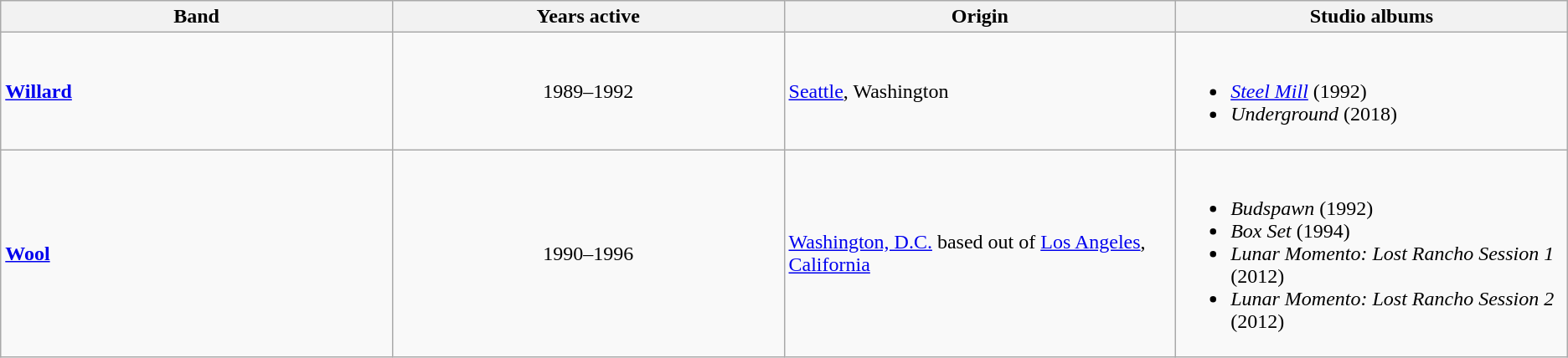<table class="wikitable sortable">
<tr>
<th style="width:15%;">Band</th>
<th style="width:15%;">Years active</th>
<th style="width:15%;">Origin</th>
<th style="width:15%;">Studio albums</th>
</tr>
<tr>
<td><strong><a href='#'>Willard</a></strong></td>
<td style="text-align:center;">1989–1992</td>
<td><a href='#'>Seattle</a>, Washington</td>
<td><br><ul><li><em><a href='#'>Steel Mill</a></em> (1992)</li><li><em>Underground</em> (2018)</li></ul></td>
</tr>
<tr>
<td><strong><a href='#'>Wool</a></strong></td>
<td style="text-align:center;">1990–1996</td>
<td><a href='#'>Washington, D.C.</a> based out of <a href='#'>Los Angeles</a>, <a href='#'>California</a></td>
<td><br><ul><li><em>Budspawn</em> (1992)</li><li><em>Box Set</em> (1994)</li><li><em>Lunar Momento: Lost Rancho Session 1</em> (2012)</li><li><em>Lunar Momento: Lost Rancho Session 2</em> (2012)</li></ul></td>
</tr>
</table>
